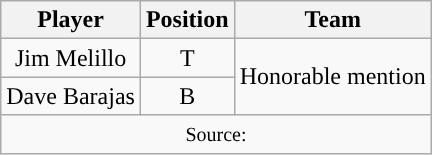<table class="wikitable" style="text-align: center">
<tr align=center>
<th>Player</th>
<th>Position</th>
<th>Team</th>
</tr>
<tr>
<td>Jim Melillo</td>
<td>T</td>
<td rowspan=2>Honorable mention</td>
</tr>
<tr>
<td>Dave Barajas</td>
<td>B</td>
</tr>
<tr>
<td colspan="3"><small>Source:</small></td>
</tr>
</table>
